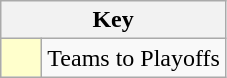<table class="wikitable" style="text-align: center;">
<tr>
<th colspan=2>Key</th>
</tr>
<tr>
<td style="background:#ffc; width:20px;"></td>
<td align=left>Teams to Playoffs</td>
</tr>
</table>
